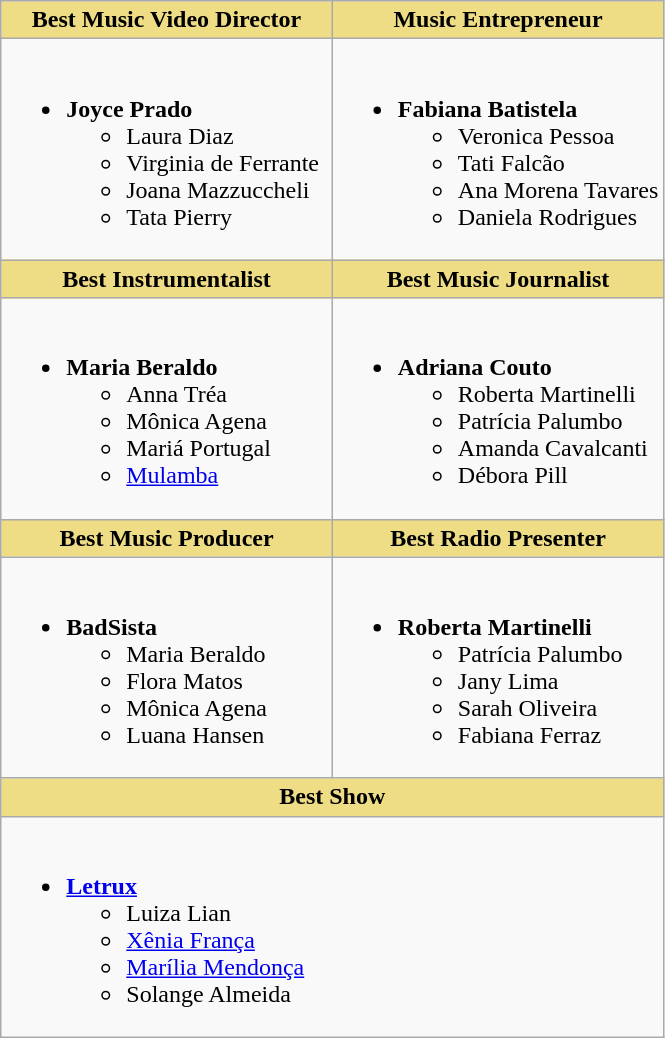<table class="wikitable" style="width=">
<tr>
<th scope="col" style="background:#EEDD85; width:50%">Best Music Video Director</th>
<th scope="col" style="background:#EEDD85; width:50%">Music Entrepreneur</th>
</tr>
<tr>
<td style="vertical-align:top"><br><ul><li><strong>Joyce Prado</strong><ul><li>Laura Diaz</li><li>Virginia de Ferrante</li><li>Joana Mazzuccheli</li><li>Tata Pierry</li></ul></li></ul></td>
<td style="vertical-align:top"><br><ul><li><strong>Fabiana Batistela</strong><ul><li>Veronica Pessoa</li><li>Tati Falcão</li><li>Ana Morena Tavares</li><li>Daniela Rodrigues</li></ul></li></ul></td>
</tr>
<tr>
<th scope="col" style="background:#EEDD85; width:50%">Best Instrumentalist</th>
<th scope="col" style="background:#EEDD85; width:50%">Best Music Journalist</th>
</tr>
<tr>
<td style="vertical-align:top"><br><ul><li><strong>Maria Beraldo</strong><ul><li>Anna Tréa</li><li>Mônica Agena</li><li>Mariá Portugal</li><li><a href='#'>Mulamba</a></li></ul></li></ul></td>
<td style="vertical-align:top"><br><ul><li><strong>Adriana Couto</strong><ul><li>Roberta Martinelli</li><li>Patrícia Palumbo</li><li>Amanda Cavalcanti</li><li>Débora Pill</li></ul></li></ul></td>
</tr>
<tr>
<th scope="col" style="background:#EEDD85; width:50%">Best Music Producer</th>
<th scope="col" style="background:#EEDD85; width:50%">Best Radio Presenter</th>
</tr>
<tr>
<td style="vertical-align:top"><br><ul><li><strong>BadSista</strong><ul><li>Maria Beraldo</li><li>Flora Matos</li><li>Mônica Agena</li><li>Luana Hansen</li></ul></li></ul></td>
<td style="vertical-align:top"><br><ul><li><strong>Roberta Martinelli</strong><ul><li>Patrícia Palumbo</li><li>Jany Lima</li><li>Sarah Oliveira</li><li>Fabiana Ferraz</li></ul></li></ul></td>
</tr>
<tr>
<th colspan="2" scope="col" style="background:#EEDD85; width:50%">Best Show</th>
</tr>
<tr>
<td colspan="2" style="vertical-align:top"><br><ul><li><strong><a href='#'>Letrux</a></strong><ul><li>Luiza Lian</li><li><a href='#'>Xênia França</a></li><li><a href='#'>Marília Mendonça</a></li><li>Solange Almeida</li></ul></li></ul></td>
</tr>
</table>
